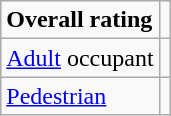<table class="wikitable">
<tr>
<td><strong>Overall rating</strong></td>
<td></td>
</tr>
<tr>
<td><a href='#'>Adult</a> occupant</td>
<td></td>
</tr>
<tr>
<td><a href='#'>Pedestrian</a></td>
<td></td>
</tr>
</table>
